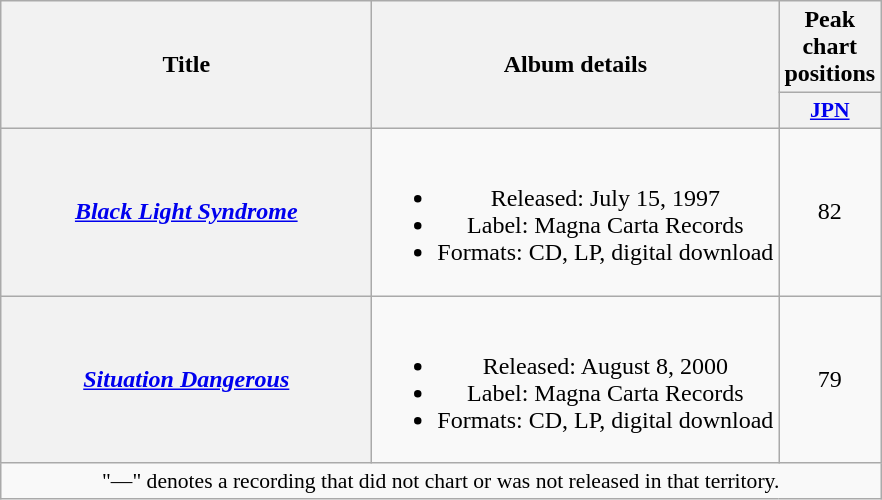<table class="wikitable plainrowheaders" style="text-align:center;">
<tr>
<th scope="col" rowspan="2" style="width:15em;">Title</th>
<th scope="col" rowspan="2">Album details</th>
<th scope="col" colspan="1">Peak chart positions</th>
</tr>
<tr>
<th scope="col" style="width:3em;font-size:90%;"><a href='#'>JPN</a><br></th>
</tr>
<tr>
<th scope="row"><em><a href='#'>Black Light Syndrome</a></em></th>
<td><br><ul><li>Released: July 15, 1997</li><li>Label: Magna Carta Records</li><li>Formats: CD, LP, digital download</li></ul></td>
<td>82</td>
</tr>
<tr>
<th scope="row"><em><a href='#'>Situation Dangerous</a></em></th>
<td><br><ul><li>Released: August 8, 2000</li><li>Label: Magna Carta Records</li><li>Formats: CD, LP, digital download</li></ul></td>
<td>79</td>
</tr>
<tr>
<td colspan="10" style="font-size:90%">"—" denotes a recording that did not chart or was not released in that territory.</td>
</tr>
</table>
